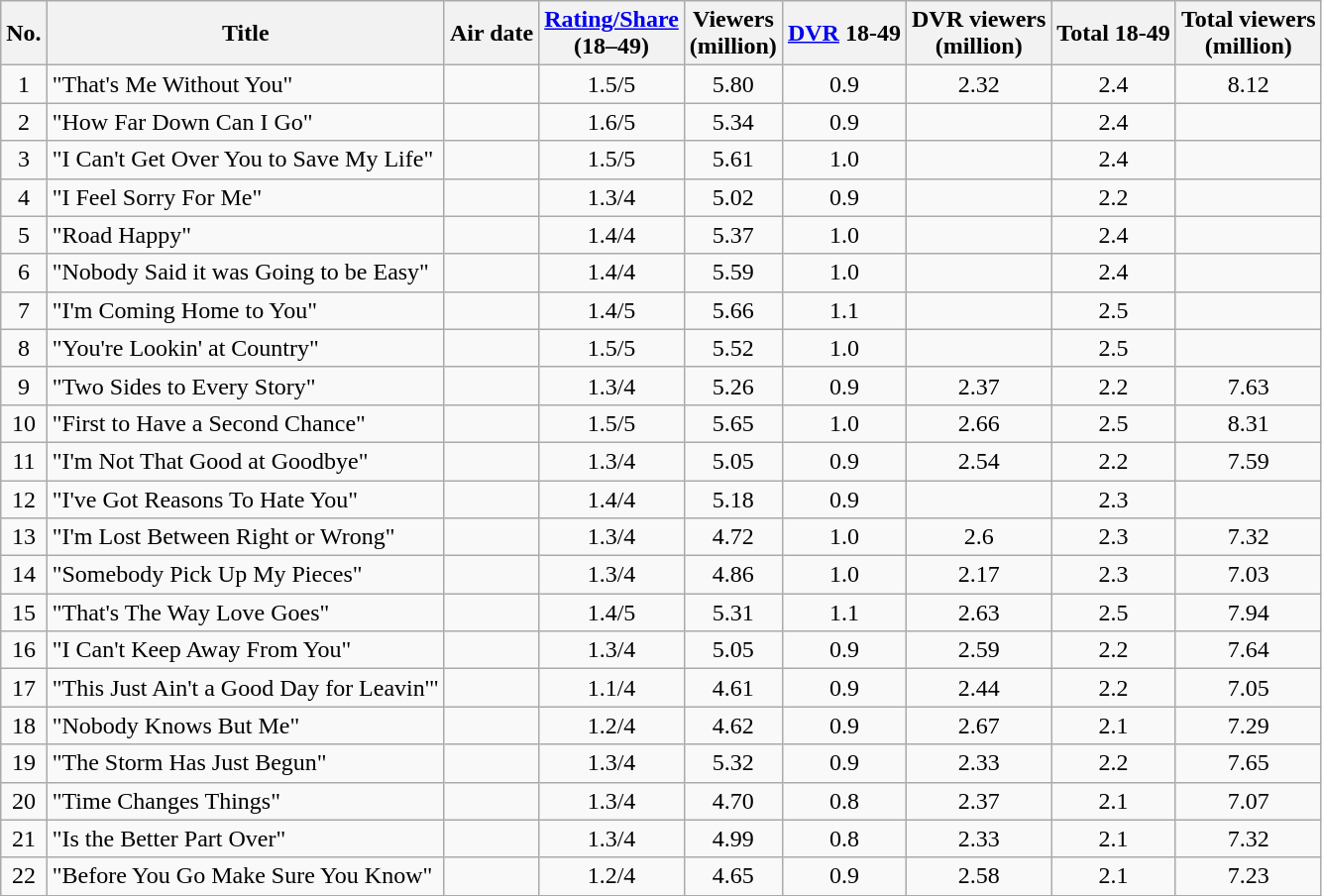<table class="wikitable">
<tr>
<th>No.</th>
<th>Title</th>
<th>Air date</th>
<th><a href='#'>Rating/Share</a><br>(18–49)</th>
<th>Viewers<br>(million)</th>
<th><a href='#'>DVR</a> 18-49</th>
<th>DVR viewers<br>(million)</th>
<th>Total 18-49</th>
<th>Total viewers<br>(million)</th>
</tr>
<tr>
<td style="text-align:center">1</td>
<td>"That's Me Without You"</td>
<td></td>
<td style="text-align:center">1.5/5</td>
<td style="text-align:center">5.80</td>
<td style="text-align:center">0.9</td>
<td style="text-align:center">2.32</td>
<td style="text-align:center">2.4</td>
<td style="text-align:center">8.12</td>
</tr>
<tr>
<td style="text-align:center">2</td>
<td>"How Far Down Can I Go"</td>
<td></td>
<td style="text-align:center">1.6/5</td>
<td style="text-align:center">5.34</td>
<td style="text-align:center;">0.9</td>
<td></td>
<td style="text-align:center;">2.4</td>
<td></td>
</tr>
<tr>
<td style="text-align:center">3</td>
<td>"I Can't Get Over You to Save My Life"</td>
<td></td>
<td style="text-align:center">1.5/5</td>
<td style="text-align:center">5.61</td>
<td style="text-align:center;">1.0</td>
<td></td>
<td style="text-align:center;">2.4</td>
<td></td>
</tr>
<tr>
<td style="text-align:center">4</td>
<td>"I Feel Sorry For Me"</td>
<td></td>
<td style="text-align:center">1.3/4</td>
<td style="text-align:center">5.02</td>
<td style="text-align:center">0.9</td>
<td></td>
<td style="text-align:center">2.2</td>
<td></td>
</tr>
<tr>
<td style="text-align:center">5</td>
<td>"Road Happy"</td>
<td></td>
<td style="text-align:center;">1.4/4</td>
<td style="text-align:center;">5.37</td>
<td style="text-align:center;">1.0</td>
<td></td>
<td style="text-align:center;">2.4</td>
<td></td>
</tr>
<tr>
<td style="text-align:center">6</td>
<td>"Nobody Said it was Going to be Easy"</td>
<td></td>
<td style="text-align:center;">1.4/4</td>
<td style="text-align:center;">5.59</td>
<td style="text-align:center;">1.0</td>
<td></td>
<td style="text-align:center;">2.4</td>
<td></td>
</tr>
<tr>
<td style="text-align:center">7</td>
<td>"I'm Coming Home to You"</td>
<td></td>
<td style="text-align:center;">1.4/5</td>
<td style="text-align:center;">5.66</td>
<td style="text-align:center;">1.1</td>
<td></td>
<td style="text-align:center;">2.5</td>
<td></td>
</tr>
<tr>
<td style="text-align:center">8</td>
<td>"You're Lookin' at Country"</td>
<td></td>
<td style="text-align:center;">1.5/5</td>
<td style="text-align:center;">5.52</td>
<td style="text-align:center;">1.0</td>
<td></td>
<td style="text-align:center;">2.5</td>
<td></td>
</tr>
<tr>
<td style="text-align:center">9</td>
<td>"Two Sides to Every Story"</td>
<td></td>
<td style="text-align:center;">1.3/4</td>
<td style="text-align:center;">5.26</td>
<td style="text-align:center;">0.9</td>
<td style="text-align:center;">2.37</td>
<td style="text-align:center;">2.2</td>
<td style="text-align:center;">7.63</td>
</tr>
<tr>
<td style="text-align:center">10</td>
<td>"First to Have a Second Chance"</td>
<td></td>
<td style="text-align:center;">1.5/5</td>
<td style="text-align:center;">5.65</td>
<td style="text-align:center;">1.0</td>
<td style="text-align:center;">2.66</td>
<td style="text-align:center;">2.5</td>
<td style="text-align:center;">8.31</td>
</tr>
<tr>
<td style="text-align:center">11</td>
<td>"I'm Not That Good at Goodbye"</td>
<td></td>
<td style="text-align:center;">1.3/4</td>
<td style="text-align:center;">5.05</td>
<td style="text-align:center;">0.9</td>
<td style="text-align:center;">2.54</td>
<td style="text-align:center;">2.2</td>
<td style="text-align:center;">7.59</td>
</tr>
<tr>
<td style="text-align:center">12</td>
<td>"I've Got Reasons To Hate You"</td>
<td></td>
<td style="text-align:center;">1.4/4</td>
<td style="text-align:center;">5.18</td>
<td style="text-align:center;">0.9</td>
<td></td>
<td style="text-align:center;">2.3</td>
<td></td>
</tr>
<tr>
<td style="text-align:center">13</td>
<td>"I'm Lost Between Right or Wrong"</td>
<td></td>
<td style="text-align:center;">1.3/4</td>
<td style="text-align:center;">4.72</td>
<td style="text-align:center;">1.0</td>
<td style="text-align:center;">2.6</td>
<td style="text-align:center;">2.3</td>
<td style="text-align:center;">7.32</td>
</tr>
<tr>
<td style="text-align:center">14</td>
<td>"Somebody Pick Up My Pieces"</td>
<td></td>
<td style="text-align:center;">1.3/4</td>
<td style="text-align:center;">4.86</td>
<td style="text-align:center;">1.0</td>
<td style="text-align:center;">2.17</td>
<td style="text-align:center;">2.3</td>
<td style="text-align:center;">7.03</td>
</tr>
<tr>
<td style="text-align:center">15</td>
<td>"That's The Way Love Goes"</td>
<td></td>
<td style="text-align:center;">1.4/5</td>
<td style="text-align:center;">5.31</td>
<td style="text-align:center;">1.1</td>
<td style="text-align:center;">2.63</td>
<td style="text-align:center;">2.5</td>
<td style="text-align:center;">7.94</td>
</tr>
<tr>
<td style="text-align:center">16</td>
<td>"I Can't Keep Away From You"</td>
<td></td>
<td style="text-align:center;">1.3/4</td>
<td style="text-align:center;">5.05</td>
<td style="text-align:center;">0.9</td>
<td style="text-align:center;">2.59</td>
<td style="text-align:center;">2.2</td>
<td style="text-align:center;">7.64</td>
</tr>
<tr>
<td style="text-align:center">17</td>
<td>"This Just Ain't a Good Day for Leavin'"</td>
<td></td>
<td style="text-align:center;">1.1/4</td>
<td style="text-align:center;">4.61</td>
<td style="text-align:center;">0.9</td>
<td style="text-align:center;">2.44</td>
<td style="text-align:center;">2.2</td>
<td style="text-align:center;">7.05</td>
</tr>
<tr>
<td style="text-align:center">18</td>
<td>"Nobody Knows But Me"</td>
<td></td>
<td style="text-align:center;">1.2/4</td>
<td style="text-align:center;">4.62</td>
<td style="text-align:center;">0.9</td>
<td style="text-align:center;">2.67</td>
<td style="text-align:center;">2.1</td>
<td style="text-align:center;">7.29</td>
</tr>
<tr>
<td style="text-align:center">19</td>
<td>"The Storm Has Just Begun"</td>
<td></td>
<td style="text-align:center;">1.3/4</td>
<td style="text-align:center;">5.32</td>
<td style="text-align:center;">0.9</td>
<td style="text-align:center;">2.33</td>
<td style="text-align:center;">2.2</td>
<td style="text-align:center;">7.65</td>
</tr>
<tr>
<td style="text-align:center">20</td>
<td>"Time Changes Things"</td>
<td></td>
<td style="text-align:center;">1.3/4</td>
<td style="text-align:center;">4.70</td>
<td style="text-align:center;">0.8</td>
<td style="text-align:center;">2.37</td>
<td style="text-align:center;">2.1</td>
<td style="text-align:center;">7.07</td>
</tr>
<tr>
<td style="text-align:center">21</td>
<td>"Is the Better Part Over"</td>
<td></td>
<td style="text-align:center;">1.3/4</td>
<td style="text-align:center;">4.99</td>
<td style="text-align:center;">0.8</td>
<td style="text-align:center;">2.33</td>
<td style="text-align:center;">2.1</td>
<td style="text-align:center;">7.32</td>
</tr>
<tr>
<td style="text-align:center">22</td>
<td>"Before You Go Make Sure You Know"</td>
<td></td>
<td style="text-align:center;">1.2/4</td>
<td style="text-align:center;">4.65</td>
<td style="text-align:center;">0.9</td>
<td style="text-align:center;">2.58</td>
<td style="text-align:center;">2.1</td>
<td style="text-align:center;">7.23</td>
</tr>
<tr>
</tr>
</table>
